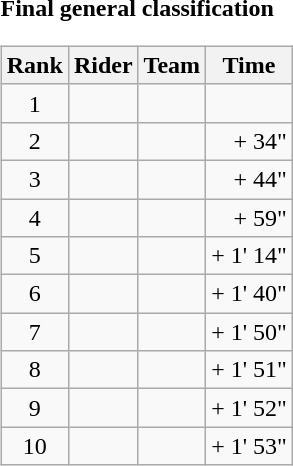<table>
<tr>
<td><strong>Final general classification</strong><br><table class="wikitable">
<tr>
<th scope="col">Rank</th>
<th scope="col">Rider</th>
<th scope="col">Team</th>
<th scope="col">Time</th>
</tr>
<tr>
<td style="text-align:center;">1</td>
<td></td>
<td></td>
<td style="text-align:right;"></td>
</tr>
<tr>
<td style="text-align:center;">2</td>
<td></td>
<td></td>
<td style="text-align:right;">+ 34"</td>
</tr>
<tr>
<td style="text-align:center;">3</td>
<td></td>
<td></td>
<td style="text-align:right;">+ 44"</td>
</tr>
<tr>
<td style="text-align:center;">4</td>
<td></td>
<td></td>
<td style="text-align:right;">+ 59"</td>
</tr>
<tr>
<td style="text-align:center;">5</td>
<td></td>
<td></td>
<td style="text-align:right;">+ 1' 14"</td>
</tr>
<tr>
<td style="text-align:center;">6</td>
<td></td>
<td></td>
<td style="text-align:right;">+ 1' 40"</td>
</tr>
<tr>
<td style="text-align:center;">7</td>
<td></td>
<td></td>
<td style="text-align:right;">+ 1' 50"</td>
</tr>
<tr>
<td style="text-align:center;">8</td>
<td></td>
<td></td>
<td style="text-align:right;">+ 1' 51"</td>
</tr>
<tr>
<td style="text-align:center;">9</td>
<td></td>
<td></td>
<td style="text-align:right;">+ 1' 52"</td>
</tr>
<tr>
<td style="text-align:center;">10</td>
<td></td>
<td></td>
<td style="text-align:right;">+ 1' 53"</td>
</tr>
</table>
</td>
</tr>
</table>
